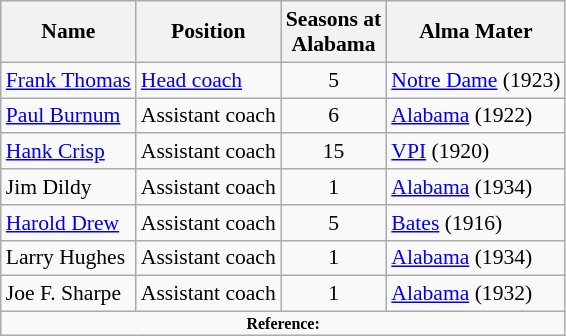<table class="wikitable" border="1" style="font-size:90%;">
<tr>
<th>Name</th>
<th>Position</th>
<th>Seasons at<br>Alabama</th>
<th>Alma Mater</th>
</tr>
<tr>
<td><a href='#'>Frank Thomas</a></td>
<td><a href='#'>Head coach</a></td>
<td align=center>5</td>
<td><a href='#'>Notre Dame</a> (1923)</td>
</tr>
<tr>
<td><a href='#'>Paul Burnum</a></td>
<td>Assistant coach</td>
<td align=center>6</td>
<td><a href='#'>Alabama</a> (1922)</td>
</tr>
<tr>
<td><a href='#'>Hank Crisp</a></td>
<td>Assistant coach</td>
<td align=center>15</td>
<td><a href='#'>VPI</a> (1920)</td>
</tr>
<tr>
<td>Jim Dildy</td>
<td>Assistant coach</td>
<td align=center>1</td>
<td><a href='#'>Alabama</a> (1934)</td>
</tr>
<tr>
<td><a href='#'>Harold Drew</a></td>
<td>Assistant coach</td>
<td align=center>5</td>
<td><a href='#'>Bates</a> (1916)</td>
</tr>
<tr>
<td>Larry Hughes</td>
<td>Assistant coach</td>
<td align=center>1</td>
<td><a href='#'>Alabama</a> (1934)</td>
</tr>
<tr>
<td>Joe F. Sharpe</td>
<td>Assistant coach</td>
<td align=center>1</td>
<td><a href='#'>Alabama</a> (1932)</td>
</tr>
<tr>
<td colspan="4" style="font-size: 8pt" align="center"><strong>Reference:</strong></td>
</tr>
</table>
